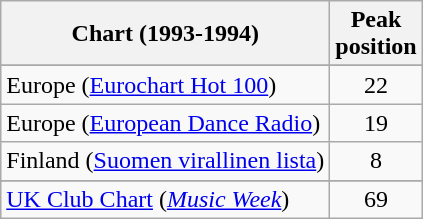<table class="wikitable sortable">
<tr>
<th>Chart (1993-1994)</th>
<th>Peak<br>position</th>
</tr>
<tr>
</tr>
<tr>
<td>Europe (<a href='#'>Eurochart Hot 100</a>)</td>
<td align="center">22</td>
</tr>
<tr>
<td>Europe (<a href='#'>European Dance Radio</a>)</td>
<td align="center">19</td>
</tr>
<tr>
<td>Finland (<a href='#'>Suomen virallinen lista</a>)</td>
<td align="center">8</td>
</tr>
<tr>
</tr>
<tr>
</tr>
<tr>
</tr>
<tr>
<td><a href='#'>UK Club Chart</a> (<em><a href='#'>Music Week</a></em>)</td>
<td align="center">69</td>
</tr>
</table>
